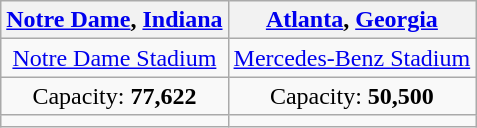<table class="wikitable" style="text-align:center">
<tr>
<th><a href='#'>Notre Dame</a>, <a href='#'>Indiana</a></th>
<th><a href='#'>Atlanta</a>, <a href='#'>Georgia</a></th>
</tr>
<tr>
<td><a href='#'>Notre Dame Stadium</a></td>
<td><a href='#'>Mercedes-Benz Stadium</a></td>
</tr>
<tr>
<td>Capacity: <strong>77,622</strong></td>
<td>Capacity: <strong>50,500</strong></td>
</tr>
<tr>
<td></td>
<td></td>
</tr>
</table>
